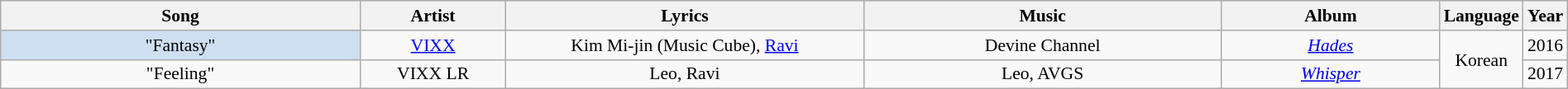<table class="wikitable sortable" style="margin:0.5em auto; clear:both; font-size:.9em; text-align:center; width:100%">
<tr>
<th style="width:25%">Song</th>
<th style="width:10%">Artist</th>
<th class="unsortable" style="width:25%">Lyrics</th>
<th class="unsortable" style="width:25%">Music</th>
<th style="width:25%">Album</th>
<th style="width:25%">Language</th>
<th style="width:25%">Year</th>
</tr>
<tr>
<td style="background:#CEDFF2;">"Fantasy"</td>
<td><a href='#'>VIXX</a></td>
<td>Kim Mi-jin (Music Cube), <a href='#'>Ravi</a></td>
<td>Devine Channel</td>
<td><em><a href='#'>Hades</a></em></td>
<td rowspan="2">Korean</td>
<td>2016</td>
</tr>
<tr>
<td>"Feeling"</td>
<td>VIXX LR</td>
<td>Leo, Ravi</td>
<td>Leo, AVGS</td>
<td><em><a href='#'>Whisper</a></em></td>
<td>2017</td>
</tr>
</table>
